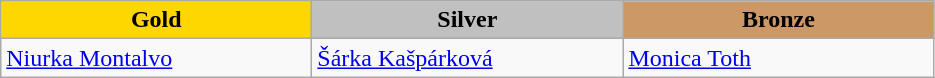<table class="wikitable" style="text-align:left">
<tr align="center">
<td width=200 bgcolor=gold><strong>Gold</strong></td>
<td width=200 bgcolor=silver><strong>Silver</strong></td>
<td width=200 bgcolor=CC9966><strong>Bronze</strong></td>
</tr>
<tr>
<td><a href='#'>Niurka Montalvo</a><br><em></em></td>
<td><a href='#'>Šárka Kašpárková</a><br><em></em></td>
<td><a href='#'>Monica Toth</a><br><em></em></td>
</tr>
</table>
